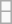<table class="wikitable">
<tr>
<td></td>
</tr>
<tr>
<td></td>
</tr>
</table>
